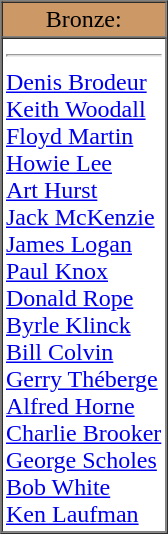<table border="1" cellpadding="2" cellSpacing="0">
<tr>
<td style="text-align:center;background-color:#cc9966;">Bronze:</td>
</tr>
<tr>
<td><hr> <a href='#'>Denis Brodeur</a><br> <a href='#'>Keith Woodall</a><br> <a href='#'>Floyd Martin</a><br> <a href='#'>Howie Lee</a><br><a href='#'>Art Hurst</a><br> <a href='#'>Jack McKenzie</a><br> <a href='#'>James Logan</a><br> <a href='#'>Paul Knox</a><br> <a href='#'>Donald Rope</a><br> <a href='#'>Byrle Klinck</a><br> <a href='#'>Bill Colvin</a><br> <a href='#'>Gerry Théberge</a><br> <a href='#'>Alfred Horne</a><br> <a href='#'>Charlie Brooker</a><br> <a href='#'>George Scholes</a><br> <a href='#'>Bob White</a><br> <a href='#'>Ken Laufman</a></td>
</tr>
</table>
